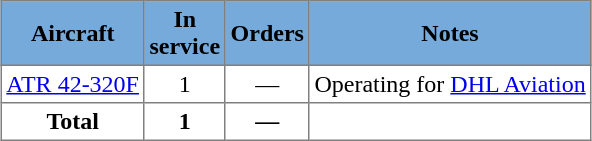<table class="toccolours" border="1" cellpadding="3" style="border-collapse:collapse;text-align:center;margin:auto;">
<tr bgcolor=#75aadb>
<th>Aircraft</th>
<th>In <br> service</th>
<th>Orders</th>
<th>Notes</th>
</tr>
<tr>
<td><a href='#'>ATR 42-320F</a></td>
<td>1</td>
<td>—</td>
<td>Operating for <a href='#'>DHL Aviation</a></td>
</tr>
<tr>
<th>Total</th>
<th>1</th>
<th>—</th>
<th></th>
</tr>
</table>
